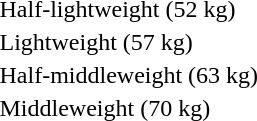<table>
<tr>
<td>Half-lightweight (52 kg)</td>
<td></td>
<td></td>
<td></td>
</tr>
<tr>
<td>Lightweight (57 kg)</td>
<td></td>
<td></td>
<td></td>
</tr>
<tr>
<td>Half-middleweight (63 kg)</td>
<td></td>
<td></td>
<td></td>
</tr>
<tr>
<td>Middleweight (70 kg)</td>
<td></td>
<td></td>
<td></td>
</tr>
</table>
